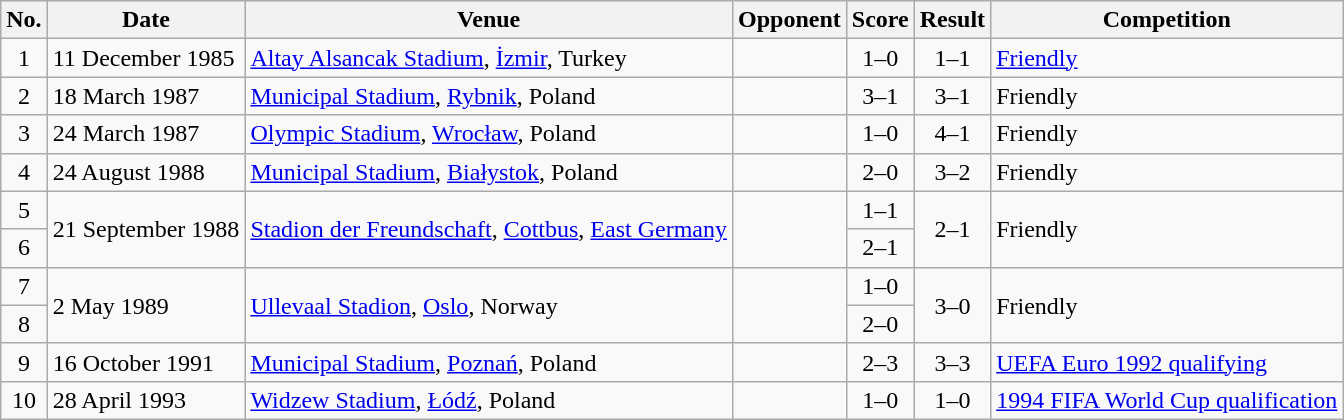<table class="wikitable sortable">
<tr>
<th scope="col">No.</th>
<th scope="col">Date</th>
<th scope="col">Venue</th>
<th scope="col">Opponent</th>
<th scope="col">Score</th>
<th scope="col">Result</th>
<th scope="col">Competition</th>
</tr>
<tr>
<td align="center">1</td>
<td>11 December 1985</td>
<td><a href='#'>Altay Alsancak Stadium</a>, <a href='#'>İzmir</a>, Turkey</td>
<td></td>
<td align="center">1–0</td>
<td align="center">1–1</td>
<td><a href='#'>Friendly</a></td>
</tr>
<tr>
<td align="center">2</td>
<td>18 March 1987</td>
<td><a href='#'>Municipal Stadium</a>, <a href='#'>Rybnik</a>, Poland</td>
<td></td>
<td align="center">3–1</td>
<td align="center">3–1</td>
<td>Friendly</td>
</tr>
<tr>
<td align="center">3</td>
<td>24 March 1987</td>
<td><a href='#'>Olympic Stadium</a>, <a href='#'>Wrocław</a>, Poland</td>
<td></td>
<td align="center">1–0</td>
<td align="center">4–1</td>
<td>Friendly</td>
</tr>
<tr>
<td align="center">4</td>
<td>24 August 1988</td>
<td><a href='#'>Municipal Stadium</a>, <a href='#'>Białystok</a>, Poland</td>
<td></td>
<td align="center">2–0</td>
<td align="center">3–2</td>
<td>Friendly</td>
</tr>
<tr>
<td align="center">5</td>
<td rowspan="2">21 September 1988</td>
<td rowspan="2"><a href='#'>Stadion der Freundschaft</a>, <a href='#'>Cottbus</a>, <a href='#'>East Germany</a></td>
<td rowspan="2"></td>
<td align="center">1–1</td>
<td rowspan="2" align="center">2–1</td>
<td rowspan="2">Friendly</td>
</tr>
<tr>
<td align="center">6</td>
<td align="center">2–1</td>
</tr>
<tr>
<td align="center">7</td>
<td rowspan="2">2 May 1989</td>
<td rowspan="2"><a href='#'>Ullevaal Stadion</a>, <a href='#'>Oslo</a>, Norway</td>
<td rowspan="2"></td>
<td align="center">1–0</td>
<td rowspan="2" align="center">3–0</td>
<td rowspan="2">Friendly</td>
</tr>
<tr>
<td align="center">8</td>
<td align="center">2–0</td>
</tr>
<tr>
<td align="center">9</td>
<td>16 October 1991</td>
<td><a href='#'>Municipal Stadium</a>, <a href='#'>Poznań</a>, Poland</td>
<td></td>
<td align="center">2–3</td>
<td align="center">3–3</td>
<td><a href='#'>UEFA Euro 1992 qualifying</a></td>
</tr>
<tr>
<td align="center">10</td>
<td>28 April 1993</td>
<td><a href='#'>Widzew Stadium</a>, <a href='#'>Łódź</a>, Poland</td>
<td></td>
<td align="center">1–0</td>
<td align="center">1–0</td>
<td><a href='#'>1994 FIFA World Cup qualification</a></td>
</tr>
</table>
